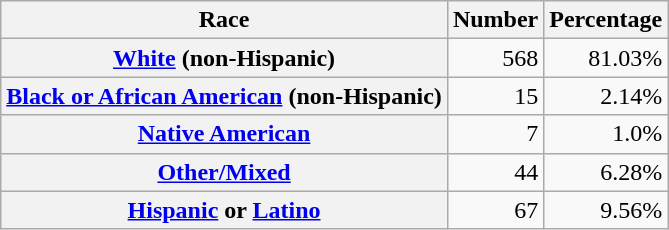<table class="wikitable" style="text-align:right">
<tr>
<th scope="col">Race</th>
<th scope="col">Number</th>
<th scope="col">Percentage</th>
</tr>
<tr>
<th scope="row"><a href='#'>White</a> (non-Hispanic)</th>
<td>568</td>
<td>81.03%</td>
</tr>
<tr>
<th scope="row"><a href='#'>Black or African American</a> (non-Hispanic)</th>
<td>15</td>
<td>2.14%</td>
</tr>
<tr>
<th scope="row"><a href='#'>Native American</a></th>
<td>7</td>
<td>1.0%</td>
</tr>
<tr>
<th scope="row"><a href='#'>Other/Mixed</a></th>
<td>44</td>
<td>6.28%</td>
</tr>
<tr>
<th scope="row"><a href='#'>Hispanic</a> or <a href='#'>Latino</a></th>
<td>67</td>
<td>9.56%</td>
</tr>
</table>
